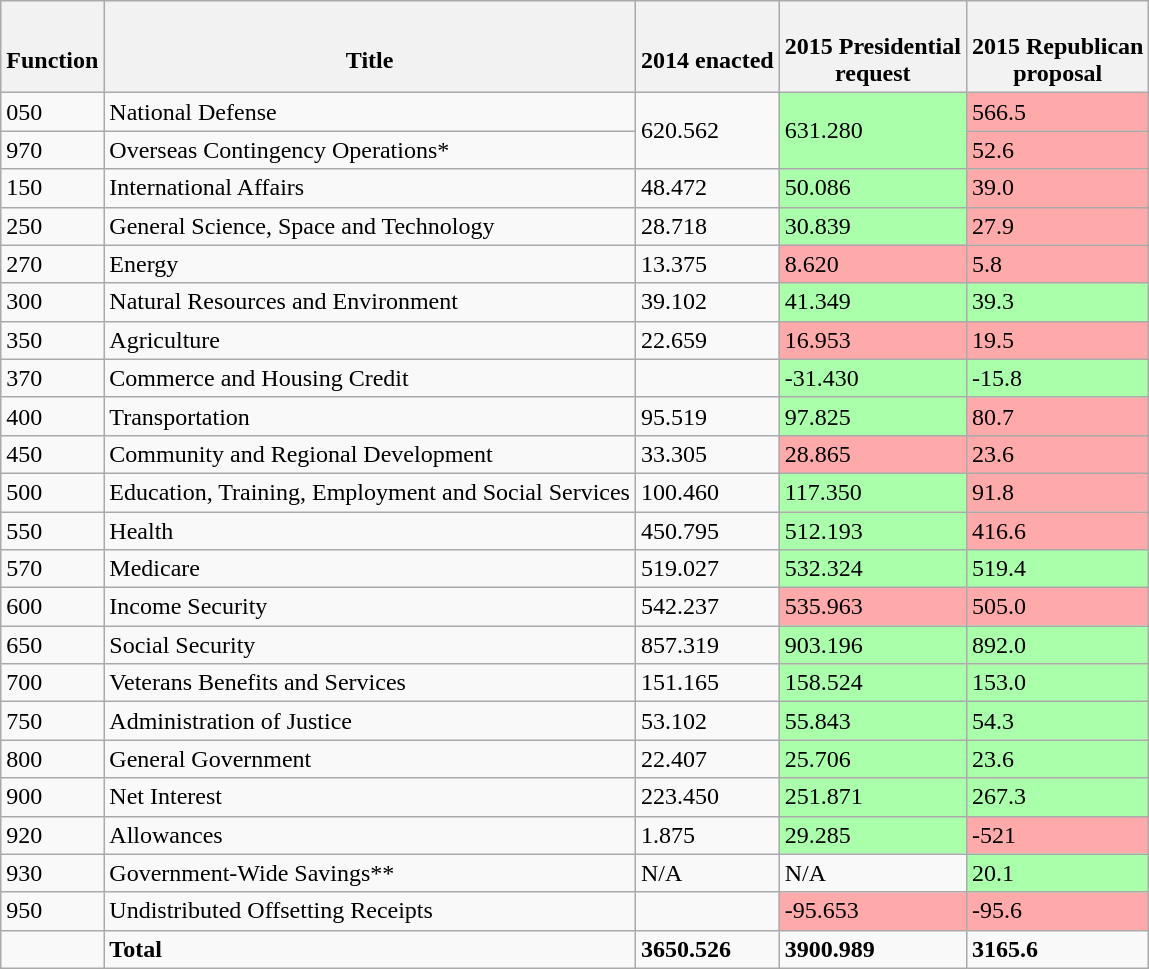<table class="wikitable sortable">
<tr>
<th><br>Function</th>
<th><br>Title</th>
<th><br>2014 enacted</th>
<th><br>2015 Presidential<br>request</th>
<th><br>2015 Republican<br>proposal</th>
</tr>
<tr>
<td>050</td>
<td style="text-align: left">National Defense</td>
<td rowspan="2">620.562</td>
<td rowspan="2" bgcolor="#AAFFAA">631.280</td>
<td bgcolor="#FFAAAA">566.5</td>
</tr>
<tr>
<td>970</td>
<td style="text-align: left">Overseas Contingency Operations*</td>
<td bgcolor="#FFAAAA">52.6</td>
</tr>
<tr>
<td>150</td>
<td style="text-align: left">International Affairs</td>
<td>48.472</td>
<td bgcolor="#AAFFAA">50.086</td>
<td bgcolor="#FFAAAA">39.0</td>
</tr>
<tr>
<td>250</td>
<td style="text-align: left">General Science, Space and Technology</td>
<td>28.718</td>
<td bgcolor="#AAFFAA">30.839</td>
<td bgcolor="#FFAAAA">27.9</td>
</tr>
<tr>
<td>270</td>
<td style="text-align: left">Energy</td>
<td>13.375</td>
<td bgcolor="#FFAAAA">8.620</td>
<td bgcolor="#FFAAAA">5.8</td>
</tr>
<tr>
<td>300</td>
<td style="text-align: left">Natural Resources and Environment</td>
<td>39.102</td>
<td bgcolor="#AAFFAA">41.349</td>
<td bgcolor="#AAFFAA">39.3</td>
</tr>
<tr>
<td>350</td>
<td style="text-align: left">Agriculture</td>
<td>22.659</td>
<td bgcolor="#FFAAAA">16.953</td>
<td bgcolor="#FFAAAA">19.5</td>
</tr>
<tr>
<td>370</td>
<td style="text-align: left">Commerce and Housing Credit</td>
<td></td>
<td bgcolor="#AAFFAA">-31.430</td>
<td bgcolor="#AAFFAA">-15.8</td>
</tr>
<tr>
<td>400</td>
<td style="text-align: left">Transportation</td>
<td>95.519</td>
<td bgcolor="#AAFFAA">97.825</td>
<td bgcolor="#FFAAAA">80.7</td>
</tr>
<tr>
<td>450</td>
<td style="text-align: left">Community and Regional Development</td>
<td>33.305</td>
<td bgcolor="#FFAAAA">28.865</td>
<td bgcolor="#FFAAAA">23.6</td>
</tr>
<tr>
<td>500</td>
<td style="text-align: left">Education, Training, Employment and Social Services</td>
<td>100.460</td>
<td bgcolor="#AAFFAA">117.350</td>
<td bgcolor="#FFAAAA">91.8</td>
</tr>
<tr>
<td>550</td>
<td style="text-align: left">Health</td>
<td>450.795</td>
<td bgcolor="#AAFFAA">512.193</td>
<td bgcolor="#FFAAAA">416.6</td>
</tr>
<tr>
<td>570</td>
<td style="text-align: left">Medicare</td>
<td>519.027</td>
<td bgcolor="#AAFFAA">532.324</td>
<td bgcolor="#AAFFAA">519.4</td>
</tr>
<tr>
<td>600</td>
<td style="text-align: left">Income Security</td>
<td>542.237</td>
<td bgcolor="#FFAAAA">535.963</td>
<td bgcolor="#FFAAAA">505.0</td>
</tr>
<tr>
<td>650</td>
<td style="text-align: left">Social Security</td>
<td>857.319</td>
<td bgcolor="#AAFFAA">903.196</td>
<td bgcolor="#AAFFAA">892.0</td>
</tr>
<tr>
<td>700</td>
<td style="text-align: left">Veterans Benefits and Services</td>
<td>151.165</td>
<td bgcolor="#AAFFAA">158.524</td>
<td bgcolor="#AAFFAA">153.0</td>
</tr>
<tr>
<td>750</td>
<td style="text-align: left">Administration of Justice</td>
<td>53.102</td>
<td bgcolor="#AAFFAA">55.843</td>
<td bgcolor="#AAFFAA">54.3</td>
</tr>
<tr>
<td>800</td>
<td style="text-align: left">General Government</td>
<td>22.407</td>
<td bgcolor="#AAFFAA">25.706</td>
<td bgcolor="#AAFFAA">23.6</td>
</tr>
<tr>
<td>900</td>
<td style="text-align: left">Net Interest</td>
<td>223.450</td>
<td bgcolor="#AAFFAA">251.871</td>
<td bgcolor="#AAFFAA">267.3</td>
</tr>
<tr>
<td>920</td>
<td style="text-align: left">Allowances</td>
<td>1.875</td>
<td bgcolor="#AAFFAA">29.285</td>
<td bgcolor="#FFAAAA">-521</td>
</tr>
<tr>
<td>930</td>
<td style="text-align: left">Government-Wide Savings**</td>
<td>N/A</td>
<td>N/A</td>
<td bgcolor="#AAFFAA">20.1</td>
</tr>
<tr>
<td>950</td>
<td style="text-align: left">Undistributed Offsetting Receipts</td>
<td></td>
<td bgcolor="#FFAAAA">-95.653</td>
<td bgcolor="#FFAAAA">-95.6</td>
</tr>
<tr class="sortbottom">
<td></td>
<td style="text-align: left"><strong>Total</strong></td>
<td><strong>3650.526</strong></td>
<td><strong>3900.989</strong></td>
<td><strong>3165.6</strong></td>
</tr>
</table>
